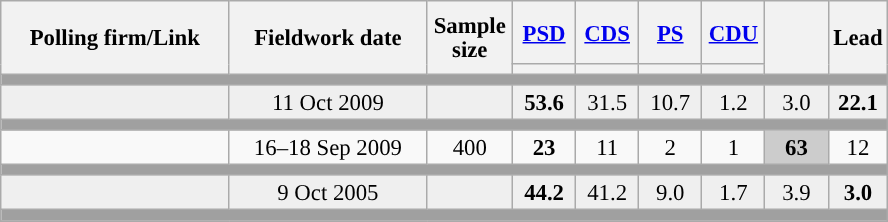<table class="wikitable collapsible sortable" style="text-align:center; font-size:95%; line-height:16px;">
<tr style="height:42px;">
<th style="width:145px;" rowspan="2">Polling firm/Link</th>
<th style="width:125px;" rowspan="2">Fieldwork date</th>
<th class="unsortable" style="width:50px;" rowspan="2">Sample size</th>
<th class="unsortable" style="width:35px;"><a href='#'>PSD</a></th>
<th class="unsortable" style="width:35px;"><a href='#'>CDS</a></th>
<th class="unsortable" style="width:35px;"><a href='#'>PS</a></th>
<th class="unsortable" style="width:35px;"><a href='#'>CDU</a></th>
<th class="unsortable" style="width:35px;" rowspan="2"></th>
<th class="unsortable" style="width:30px;" rowspan="2">Lead</th>
</tr>
<tr>
<th class="unsortable" style="color:inherit;background:"></th>
<th class="unsortable" style="color:inherit;background:"></th>
<th class="unsortable" style="color:inherit;background:"></th>
<th class="unsortable" style="color:inherit;background:"></th>
</tr>
<tr>
<td colspan="13" style="background:#A0A0A0"></td>
</tr>
<tr style="background:#EFEFEF;">
<td><strong></strong></td>
<td data-sort-value="2019-10-06">11 Oct 2009</td>
<td></td>
<td><strong>53.6</strong><br></td>
<td>31.5<br></td>
<td>10.7<br></td>
<td>1.2<br></td>
<td>3.0</td>
<td style="background:"><strong>22.1</strong></td>
</tr>
<tr>
<td colspan="13" style="background:#A0A0A0"></td>
</tr>
<tr>
<td align="center"></td>
<td align="center">16–18 Sep 2009</td>
<td>400</td>
<td align="center" ><strong>23</strong></td>
<td align="center">11</td>
<td align="center">2</td>
<td align="center">1</td>
<td align="center" style="background:#cccccc"><strong>63</strong></td>
<td style="background:">12</td>
</tr>
<tr>
<td colspan="13" style="background:#A0A0A0"></td>
</tr>
<tr style="background:#EFEFEF;">
<td><strong></strong></td>
<td data-sort-value="2019-10-06">9 Oct 2005</td>
<td></td>
<td><strong>44.2</strong><br></td>
<td>41.2<br></td>
<td>9.0<br></td>
<td>1.7<br></td>
<td>3.9</td>
<td style="background:"><strong>3.0</strong></td>
</tr>
<tr>
<td colspan="13" style="background:#A0A0A0"></td>
</tr>
<tr>
</tr>
</table>
